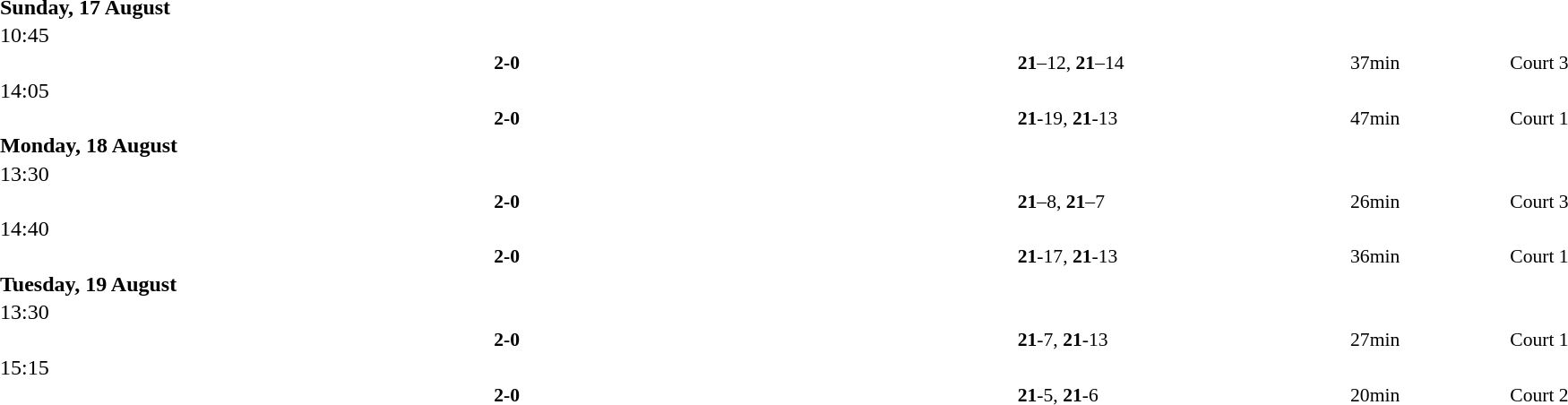<table style="width:100%;" cellspacing="1">
<tr>
<th width=25%></th>
<th width=10%></th>
<th width=25%></th>
</tr>
<tr>
<td><strong>Sunday, 17 August</strong></td>
</tr>
<tr>
<td>10:45</td>
</tr>
<tr style=font-size:90%>
<td align=right><strong></strong></td>
<td align=center><strong> 2-0 </strong></td>
<td></td>
<td><strong>21</strong>–12, <strong>21</strong>–14</td>
<td>37min</td>
<td>Court 3</td>
</tr>
<tr>
<td>14:05</td>
</tr>
<tr style=font-size:90%>
<td align=right><strong></strong></td>
<td align=center><strong> 2-0 </strong></td>
<td></td>
<td><strong>21</strong>-19, <strong>21</strong>-13</td>
<td>47min</td>
<td>Court 1</td>
</tr>
<tr>
<td><strong>Monday, 18 August</strong></td>
</tr>
<tr>
<td>13:30</td>
</tr>
<tr style=font-size:90%>
<td align=right><strong></strong></td>
<td align=center><strong> 2-0 </strong></td>
<td></td>
<td><strong>21</strong>–8, <strong>21</strong>–7</td>
<td>26min</td>
<td>Court 3</td>
</tr>
<tr>
<td>14:40</td>
</tr>
<tr style=font-size:90%>
<td align=right><strong></strong></td>
<td align=center><strong> 2-0 </strong></td>
<td></td>
<td><strong>21</strong>-17, <strong>21</strong>-13</td>
<td>36min</td>
<td>Court 1</td>
</tr>
<tr>
<td><strong>Tuesday, 19 August</strong></td>
</tr>
<tr>
<td>13:30</td>
</tr>
<tr style=font-size:90%>
<td align=right><strong></strong></td>
<td align=center><strong> 2-0 </strong></td>
<td></td>
<td><strong>21</strong>-7, <strong>21</strong>-13</td>
<td>27min</td>
<td>Court 1</td>
</tr>
<tr>
<td>15:15</td>
</tr>
<tr style=font-size:90%>
<td align=right><strong></strong></td>
<td align=center><strong> 2-0 </strong></td>
<td></td>
<td><strong>21</strong>-5, <strong>21</strong>-6</td>
<td>20min</td>
<td>Court 2</td>
</tr>
</table>
